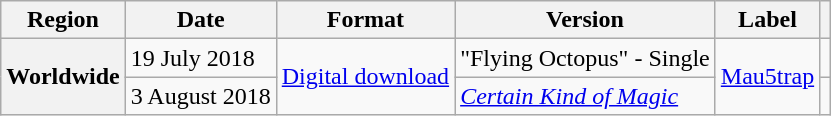<table class="wikitable plainrowheaders">
<tr>
<th>Region</th>
<th>Date</th>
<th>Format</th>
<th>Version</th>
<th>Label</th>
<th></th>
</tr>
<tr>
<th scope="row" rowspan="2">Worldwide</th>
<td>19 July 2018</td>
<td rowspan="2"><a href='#'>Digital download</a></td>
<td>"Flying Octopus" - Single</td>
<td rowspan="2"><a href='#'>Mau5trap</a></td>
<td></td>
</tr>
<tr>
<td>3 August 2018</td>
<td><em><a href='#'>Certain Kind of Magic</a></em></td>
<td></td>
</tr>
</table>
